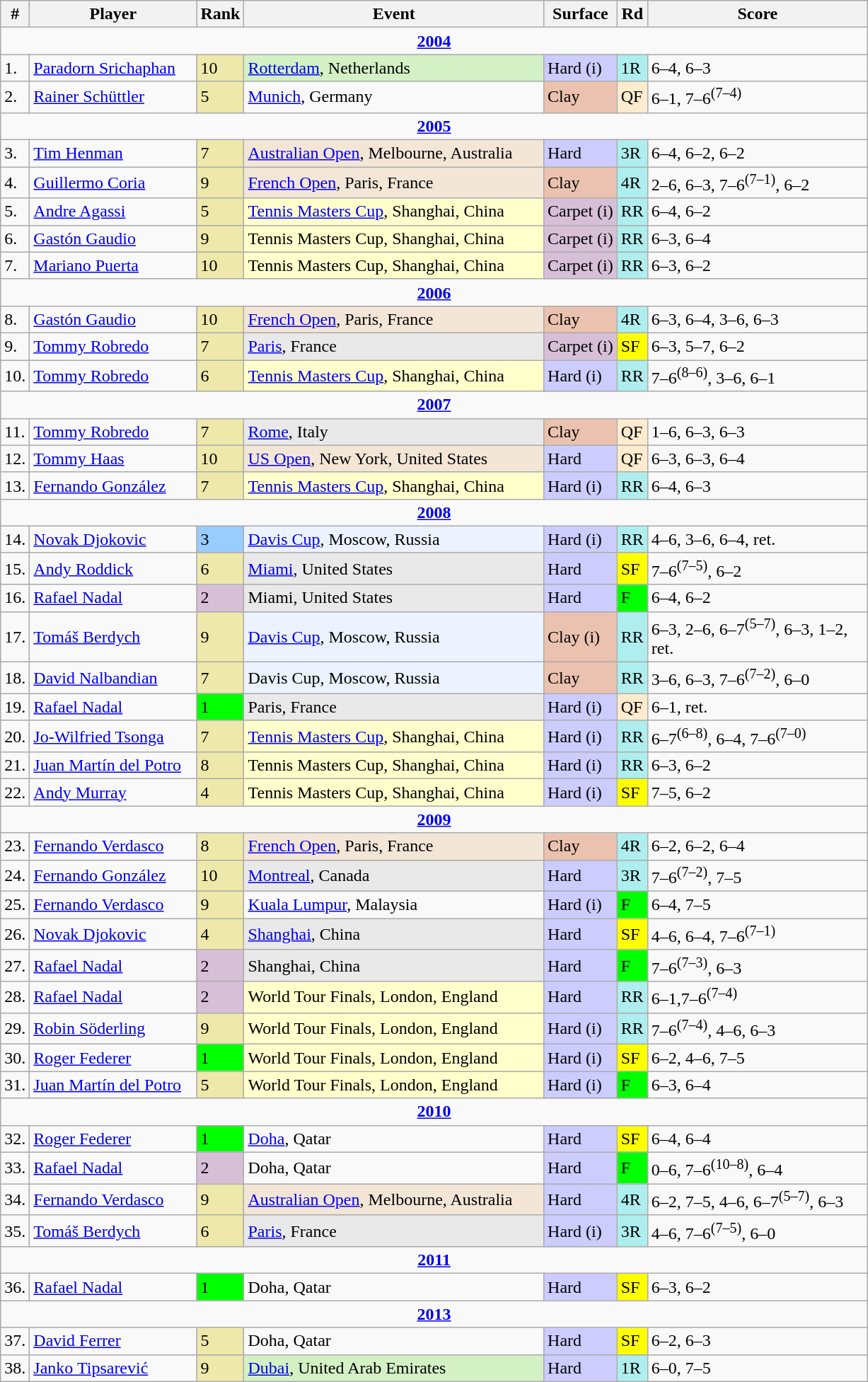<table class="wikitable sortable">
<tr>
<th>#</th>
<th width=150>Player</th>
<th>Rank</th>
<th width=275>Event</th>
<th>Surface</th>
<th>Rd</th>
<th width=200>Score</th>
</tr>
<tr>
<td colspan=7 style=text-align:center><strong><a href='#'>2004</a></strong></td>
</tr>
<tr>
<td>1.</td>
<td> <a href='#'>Paradorn Srichaphan</a></td>
<td bgcolor=EEE8AA>10</td>
<td bgcolor=d4f1c5><a href='#'>Rotterdam</a>, Netherlands</td>
<td bgcolor=CCCCFF>Hard (i)</td>
<td bgcolor=afeeee>1R</td>
<td>6–4, 6–3</td>
</tr>
<tr>
<td>2.</td>
<td> <a href='#'>Rainer Schüttler</a></td>
<td bgcolor=EEE8AA>5</td>
<td bgcolor=><a href='#'>Munich</a>, Germany</td>
<td bgcolor=EBC2AF>Clay</td>
<td bgcolor=ffebcd>QF</td>
<td>6–1, 7–6<sup>(7–4)</sup></td>
</tr>
<tr>
<td colspan=7 style=text-align:center><strong><a href='#'>2005</a></strong></td>
</tr>
<tr>
<td>3.</td>
<td> <a href='#'>Tim Henman</a></td>
<td bgcolor=EEE8AA>7</td>
<td bgcolor=f3e6d7><a href='#'>Australian Open</a>, Melbourne, Australia</td>
<td bgcolor=CCCCFF>Hard</td>
<td bgcolor=afeeee>3R</td>
<td>6–4, 6–2, 6–2</td>
</tr>
<tr>
<td>4.</td>
<td> <a href='#'>Guillermo Coria</a></td>
<td bgcolor=EEE8AA>9</td>
<td bgcolor=f3e6d7><a href='#'>French Open</a>, Paris, France</td>
<td bgcolor=EBC2AF>Clay</td>
<td bgcolor=afeeee>4R</td>
<td>2–6, 6–3, 7–6<sup>(7–1)</sup>, 6–2</td>
</tr>
<tr>
<td>5.</td>
<td> <a href='#'>Andre Agassi</a></td>
<td bgcolor=EEE8AA>5</td>
<td bgcolor=ffffcc><a href='#'>Tennis Masters Cup</a>, Shanghai, China</td>
<td bgcolor=thistle>Carpet (i)</td>
<td bgcolor=afeeee>RR</td>
<td>6–4, 6–2</td>
</tr>
<tr>
<td>6.</td>
<td> <a href='#'>Gastón Gaudio</a></td>
<td bgcolor=EEE8AA>9</td>
<td bgcolor=ffffcc>Tennis Masters Cup, Shanghai, China</td>
<td bgcolor=thistle>Carpet (i)</td>
<td bgcolor=afeeee>RR</td>
<td>6–3, 6–4</td>
</tr>
<tr>
<td>7.</td>
<td> <a href='#'>Mariano Puerta</a></td>
<td bgcolor=EEE8AA>10</td>
<td bgcolor=ffffcc>Tennis Masters Cup, Shanghai, China</td>
<td bgcolor=thistle>Carpet (i)</td>
<td bgcolor=afeeee>RR</td>
<td>6–3, 6–2</td>
</tr>
<tr>
<td colspan=7 style=text-align:center><strong><a href='#'>2006</a></strong></td>
</tr>
<tr>
<td>8.</td>
<td> <a href='#'>Gastón Gaudio</a></td>
<td bgcolor=EEE8AA>10</td>
<td bgcolor=f3e6d7><a href='#'>French Open</a>, Paris, France</td>
<td bgcolor=EBC2AF>Clay</td>
<td bgcolor=afeeee>4R</td>
<td>6–3, 6–4, 3–6, 6–3</td>
</tr>
<tr>
<td>9.</td>
<td> <a href='#'>Tommy Robredo</a></td>
<td bgcolor=EEE8AA>7</td>
<td bgcolor=e9e9e9><a href='#'>Paris</a>, France</td>
<td bgcolor=thistle>Carpet (i)</td>
<td bgcolor=yellow>SF</td>
<td>6–3, 5–7, 6–2</td>
</tr>
<tr>
<td>10.</td>
<td> <a href='#'>Tommy Robredo</a></td>
<td bgcolor=EEE8AA>6</td>
<td bgcolor=ffffcc><a href='#'>Tennis Masters Cup</a>, Shanghai, China</td>
<td bgcolor=CCCCFF>Hard (i)</td>
<td bgcolor=afeeee>RR</td>
<td>7–6<sup>(8–6)</sup>, 3–6, 6–1</td>
</tr>
<tr>
<td colspan=7 style=text-align:center><strong><a href='#'>2007</a></strong></td>
</tr>
<tr>
<td>11.</td>
<td> <a href='#'>Tommy Robredo</a></td>
<td bgcolor=EEE8AA>7</td>
<td bgcolor=e9e9e9><a href='#'>Rome</a>, Italy</td>
<td bgcolor=EBC2AF>Clay</td>
<td bgcolor=ffebcd>QF</td>
<td>1–6, 6–3, 6–3</td>
</tr>
<tr>
<td>12.</td>
<td> <a href='#'>Tommy Haas</a></td>
<td bgcolor=EEE8AA>10</td>
<td bgcolor=f3e6d7><a href='#'>US Open</a>, New York, United States</td>
<td bgcolor=CCCCFF>Hard</td>
<td bgcolor=ffebcd>QF</td>
<td>6–3, 6–3, 6–4</td>
</tr>
<tr>
<td>13.</td>
<td> <a href='#'>Fernando González</a></td>
<td bgcolor=EEE8AA>7</td>
<td bgcolor=ffffcc><a href='#'>Tennis Masters Cup</a>, Shanghai, China</td>
<td bgcolor=CCCCFF>Hard (i)</td>
<td bgcolor=afeeee>RR</td>
<td>6–4, 6–3</td>
</tr>
<tr>
<td colspan=7 style=text-align:center><strong><a href='#'>2008</a></strong></td>
</tr>
<tr>
<td>14.</td>
<td> <a href='#'>Novak Djokovic</a></td>
<td bgcolor=99ccff>3</td>
<td bgcolor=ecf2ff><a href='#'>Davis Cup</a>, Moscow, Russia</td>
<td bgcolor=CCCCFF>Hard (i)</td>
<td bgcolor=afeeee>RR</td>
<td>4–6, 3–6, 6–4, ret.</td>
</tr>
<tr>
<td>15.</td>
<td> <a href='#'>Andy Roddick</a></td>
<td bgcolor=EEE8AA>6</td>
<td bgcolor=e9e9e9><a href='#'>Miami</a>, United States</td>
<td bgcolor=CCCCFF>Hard</td>
<td bgcolor=yellow>SF</td>
<td>7–6<sup>(7–5)</sup>, 6–2</td>
</tr>
<tr>
<td>16.</td>
<td> <a href='#'>Rafael Nadal</a></td>
<td bgcolor=thistle>2</td>
<td bgcolor=e9e9e9>Miami, United States</td>
<td bgcolor=CCCCFF>Hard</td>
<td bgcolor=lime>F</td>
<td>6–4, 6–2</td>
</tr>
<tr>
<td>17.</td>
<td> <a href='#'>Tomáš Berdych</a></td>
<td bgcolor=EEE8AA>9</td>
<td bgcolor=ecf2ff><a href='#'>Davis Cup</a>, Moscow, Russia</td>
<td bgcolor=EBC2AF>Clay (i)</td>
<td bgcolor=afeeee>RR</td>
<td>6–3, 2–6, 6–7<sup>(5–7)</sup>, 6–3, 1–2, ret.</td>
</tr>
<tr>
<td>18.</td>
<td> <a href='#'>David Nalbandian</a></td>
<td bgcolor=EEE8AA>7</td>
<td bgcolor=ecf2ff>Davis Cup, Moscow, Russia</td>
<td bgcolor=EBC2AF>Clay</td>
<td bgcolor=afeeee>RR</td>
<td>3–6, 6–3, 7–6<sup>(7–2)</sup>, 6–0</td>
</tr>
<tr>
<td>19.</td>
<td> <a href='#'>Rafael Nadal</a></td>
<td bgcolor=lime>1</td>
<td bgcolor=e9e9e9>Paris, France</td>
<td bgcolor=CCCCFF>Hard (i)</td>
<td bgcolor=ffebcd>QF</td>
<td>6–1, ret.</td>
</tr>
<tr>
<td>20.</td>
<td> <a href='#'>Jo-Wilfried Tsonga</a></td>
<td bgcolor=EEE8AA>7</td>
<td bgcolor=ffffcc><a href='#'>Tennis Masters Cup</a>, Shanghai, China</td>
<td bgcolor=CCCCFF>Hard (i)</td>
<td bgcolor=afeeee>RR</td>
<td>6–7<sup>(6–8)</sup>, 6–4, 7–6<sup>(7–0)</sup></td>
</tr>
<tr>
<td>21.</td>
<td> <a href='#'>Juan Martín del Potro</a></td>
<td bgcolor=EEE8AA>8</td>
<td bgcolor=ffffcc>Tennis Masters Cup, Shanghai, China</td>
<td bgcolor=CCCCFF>Hard (i)</td>
<td bgcolor=afeeee>RR</td>
<td>6–3, 6–2</td>
</tr>
<tr>
<td>22.</td>
<td> <a href='#'>Andy Murray</a></td>
<td bgcolor=EEE8AA>4</td>
<td bgcolor=ffffcc>Tennis Masters Cup, Shanghai, China</td>
<td bgcolor=CCCCFF>Hard (i)</td>
<td bgcolor=yellow>SF</td>
<td>7–5, 6–2</td>
</tr>
<tr>
<td colspan=7 style=text-align:center><strong><a href='#'>2009</a></strong></td>
</tr>
<tr>
<td>23.</td>
<td> <a href='#'>Fernando Verdasco</a></td>
<td bgcolor=EEE8AA>8</td>
<td bgcolor=f3e6d7><a href='#'>French Open</a>, Paris, France</td>
<td bgcolor=EBC2AF>Clay</td>
<td bgcolor=afeeee>4R</td>
<td>6–2, 6–2, 6–4</td>
</tr>
<tr>
<td>24.</td>
<td> <a href='#'>Fernando González</a></td>
<td bgcolor=EEE8AA>10</td>
<td bgcolor=e9e9e9><a href='#'>Montreal</a>, Canada</td>
<td bgcolor=CCCCFF>Hard</td>
<td bgcolor=afeeee>3R</td>
<td>7–6<sup>(7–2)</sup>, 7–5</td>
</tr>
<tr>
<td>25.</td>
<td> <a href='#'>Fernando Verdasco</a></td>
<td bgcolor=EEE8AA>9</td>
<td bgcolor=><a href='#'>Kuala Lumpur</a>, Malaysia</td>
<td bgcolor=CCCCFF>Hard (i)</td>
<td bgcolor=lime>F</td>
<td>6–4, 7–5</td>
</tr>
<tr>
<td>26.</td>
<td> <a href='#'>Novak Djokovic</a></td>
<td bgcolor=EEE8AA>4</td>
<td bgcolor=e9e9e9><a href='#'>Shanghai</a>, China</td>
<td bgcolor=CCCCFF>Hard</td>
<td bgcolor=yellow>SF</td>
<td>4–6, 6–4, 7–6<sup>(7–1)</sup></td>
</tr>
<tr>
<td>27.</td>
<td> <a href='#'>Rafael Nadal</a></td>
<td bgcolor=thistle>2</td>
<td bgcolor=e9e9e9>Shanghai, China</td>
<td bgcolor=CCCCFF>Hard</td>
<td bgcolor=lime>F</td>
<td>7–6<sup>(7–3)</sup>, 6–3</td>
</tr>
<tr>
<td>28.</td>
<td> <a href='#'>Rafael Nadal</a></td>
<td bgcolor=thistle>2</td>
<td bgcolor=ffffcc>World Tour Finals, London, England</td>
<td bgcolor=CCCCFF>Hard</td>
<td bgcolor=afeeee>RR</td>
<td>6–1,7–6<sup>(7–4)</sup></td>
</tr>
<tr>
<td>29.</td>
<td> <a href='#'>Robin Söderling</a></td>
<td bgcolor=EEE8AA>9</td>
<td bgcolor=ffffcc>World Tour Finals, London, England</td>
<td bgcolor=CCCCFF>Hard (i)</td>
<td bgcolor=afeeee>RR</td>
<td>7–6<sup>(7–4)</sup>, 4–6, 6–3</td>
</tr>
<tr>
<td>30.</td>
<td> <a href='#'>Roger Federer</a></td>
<td bgcolor=lime>1</td>
<td bgcolor=ffffcc>World Tour Finals, London, England</td>
<td bgcolor=CCCCFF>Hard (i)</td>
<td bgcolor=yellow>SF</td>
<td>6–2, 4–6, 7–5</td>
</tr>
<tr>
<td>31.</td>
<td> <a href='#'>Juan Martín del Potro</a></td>
<td bgcolor=EEE8AA>5</td>
<td bgcolor=ffffcc>World Tour Finals, London, England</td>
<td bgcolor=CCCCFF>Hard (i)</td>
<td bgcolor=lime>F</td>
<td>6–3, 6–4</td>
</tr>
<tr>
<td colspan=7 style=text-align:center><strong><a href='#'>2010</a></strong></td>
</tr>
<tr>
<td>32.</td>
<td> <a href='#'>Roger Federer</a></td>
<td bgcolor=lime>1</td>
<td bgcolor=><a href='#'>Doha</a>, Qatar</td>
<td bgcolor=CCCCFF>Hard</td>
<td bgcolor=yellow>SF</td>
<td>6–4, 6–4</td>
</tr>
<tr>
<td>33.</td>
<td> <a href='#'>Rafael Nadal</a></td>
<td bgcolor=thistle>2</td>
<td bgcolor=>Doha, Qatar</td>
<td bgcolor=CCCCFF>Hard</td>
<td bgcolor=lime>F</td>
<td>0–6, 7–6<sup>(10–8)</sup>, 6–4</td>
</tr>
<tr>
<td>34.</td>
<td> <a href='#'>Fernando Verdasco</a></td>
<td bgcolor=EEE8AA>9</td>
<td bgcolor=f3e6d7><a href='#'>Australian Open</a>, Melbourne, Australia</td>
<td bgcolor=CCCCFF>Hard</td>
<td bgcolor=afeeee>4R</td>
<td>6–2, 7–5, 4–6, 6–7<sup>(5–7)</sup>, 6–3</td>
</tr>
<tr>
<td>35.</td>
<td> <a href='#'>Tomáš Berdych</a></td>
<td bgcolor=EEE8AA>6</td>
<td bgcolor=e9e9e9><a href='#'>Paris</a>, France</td>
<td bgcolor=CCCCFF>Hard (i)</td>
<td bgcolor=afeeee>3R</td>
<td>4–6, 7–6<sup>(7–5)</sup>, 6–0</td>
</tr>
<tr>
<td colspan=7 style=text-align:center><strong><a href='#'>2011</a></strong></td>
</tr>
<tr>
<td>36.</td>
<td> <a href='#'>Rafael Nadal</a></td>
<td bgcolor=lime>1</td>
<td bgcolor=>Doha, Qatar</td>
<td bgcolor=CCCCFF>Hard</td>
<td bgcolor=yellow>SF</td>
<td>6–3, 6–2</td>
</tr>
<tr>
<td colspan=7 style=text-align:center><strong><a href='#'>2013</a></strong></td>
</tr>
<tr>
<td>37.</td>
<td> <a href='#'>David Ferrer</a></td>
<td bgcolor=EEE8AA>5</td>
<td bgcolor=>Doha, Qatar</td>
<td bgcolor=CCCCFF>Hard</td>
<td bgcolor=yellow>SF</td>
<td>6–2, 6–3</td>
</tr>
<tr>
<td>38.</td>
<td> <a href='#'>Janko Tipsarević</a></td>
<td bgcolor=EEE8AA>9</td>
<td bgcolor=d4f1c5><a href='#'>Dubai</a>, United Arab Emirates</td>
<td bgcolor=CCCCFF>Hard</td>
<td bgcolor=afeeee>1R</td>
<td>6–0, 7–5</td>
</tr>
</table>
